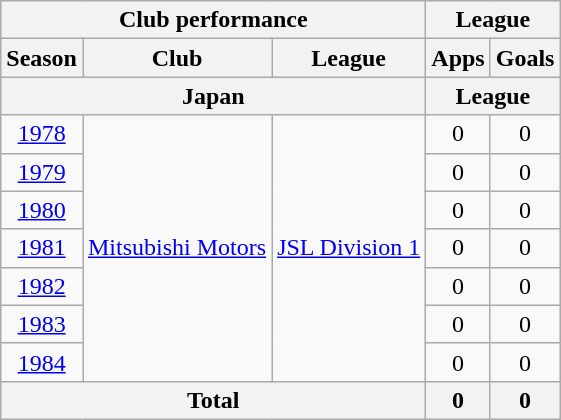<table class="wikitable" style="text-align:center;">
<tr>
<th colspan=3>Club performance</th>
<th colspan=2>League</th>
</tr>
<tr>
<th>Season</th>
<th>Club</th>
<th>League</th>
<th>Apps</th>
<th>Goals</th>
</tr>
<tr>
<th colspan=3>Japan</th>
<th colspan=2>League</th>
</tr>
<tr>
<td><a href='#'>1978</a></td>
<td rowspan="7"><a href='#'>Mitsubishi Motors</a></td>
<td rowspan="7"><a href='#'>JSL Division 1</a></td>
<td>0</td>
<td>0</td>
</tr>
<tr>
<td><a href='#'>1979</a></td>
<td>0</td>
<td>0</td>
</tr>
<tr>
<td><a href='#'>1980</a></td>
<td>0</td>
<td>0</td>
</tr>
<tr>
<td><a href='#'>1981</a></td>
<td>0</td>
<td>0</td>
</tr>
<tr>
<td><a href='#'>1982</a></td>
<td>0</td>
<td>0</td>
</tr>
<tr>
<td><a href='#'>1983</a></td>
<td>0</td>
<td>0</td>
</tr>
<tr>
<td><a href='#'>1984</a></td>
<td>0</td>
<td>0</td>
</tr>
<tr>
<th colspan=3>Total</th>
<th>0</th>
<th>0</th>
</tr>
</table>
